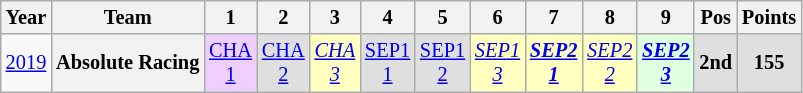<table class="wikitable" style="text-align:center; font-size:85%">
<tr>
<th>Year</th>
<th>Team</th>
<th>1</th>
<th>2</th>
<th>3</th>
<th>4</th>
<th>5</th>
<th>6</th>
<th>7</th>
<th>8</th>
<th>9</th>
<th>Pos</th>
<th>Points</th>
</tr>
<tr>
<td><a href='#'>2019</a></td>
<th nowrap>Absolute Racing</th>
<td style="background:#EFCFFF;"><a href='#'>CHA<br>1</a><br></td>
<td style="background:#DFDFDF;"><a href='#'>CHA<br>2</a><br></td>
<td style="background:#FFFFBF;"><em><a href='#'>CHA<br>3</a></em><br></td>
<td style="background:#DFDFDF;"><a href='#'>SEP1<br>1</a><br></td>
<td style="background:#DFDFDF;"><a href='#'>SEP1<br>2</a><br></td>
<td style="background:#FFFFBF;"><em><a href='#'>SEP1<br>3</a></em><br></td>
<td style="background:#FFFFBF;"><strong><em><a href='#'>SEP2<br>1</a></em></strong><br></td>
<td style="background:#FFFFBF;"><em><a href='#'>SEP2<br>2</a></em><br></td>
<td style="background:#DFFFDF;"><strong><em><a href='#'>SEP2<br>3</a></em></strong><br></td>
<th style="background:#DFDFDF;">2nd</th>
<th style="background:#DFDFDF;">155</th>
</tr>
</table>
